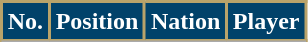<table class="wikitable sortable">
<tr>
<th style="background:#01426A; color:#fff; border:2px solid #B9A36A;" scope=col>No.</th>
<th style="background:#01426A; color:#fff; border:2px solid #B9A36A;" scope=col>Position</th>
<th style="background:#01426A; color:#fff; border:2px solid #B9A36A;" scope=col>Nation</th>
<th style="background:#01426A; color:#fff; border:2px solid #B9A36A;" scope=col>Player</th>
</tr>
<tr>
</tr>
</table>
